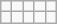<table class="wikitable">
<tr>
<td></td>
<td></td>
<td></td>
<td></td>
<td></td>
</tr>
<tr>
<td></td>
<td></td>
<td></td>
<td></td>
<td></td>
</tr>
</table>
